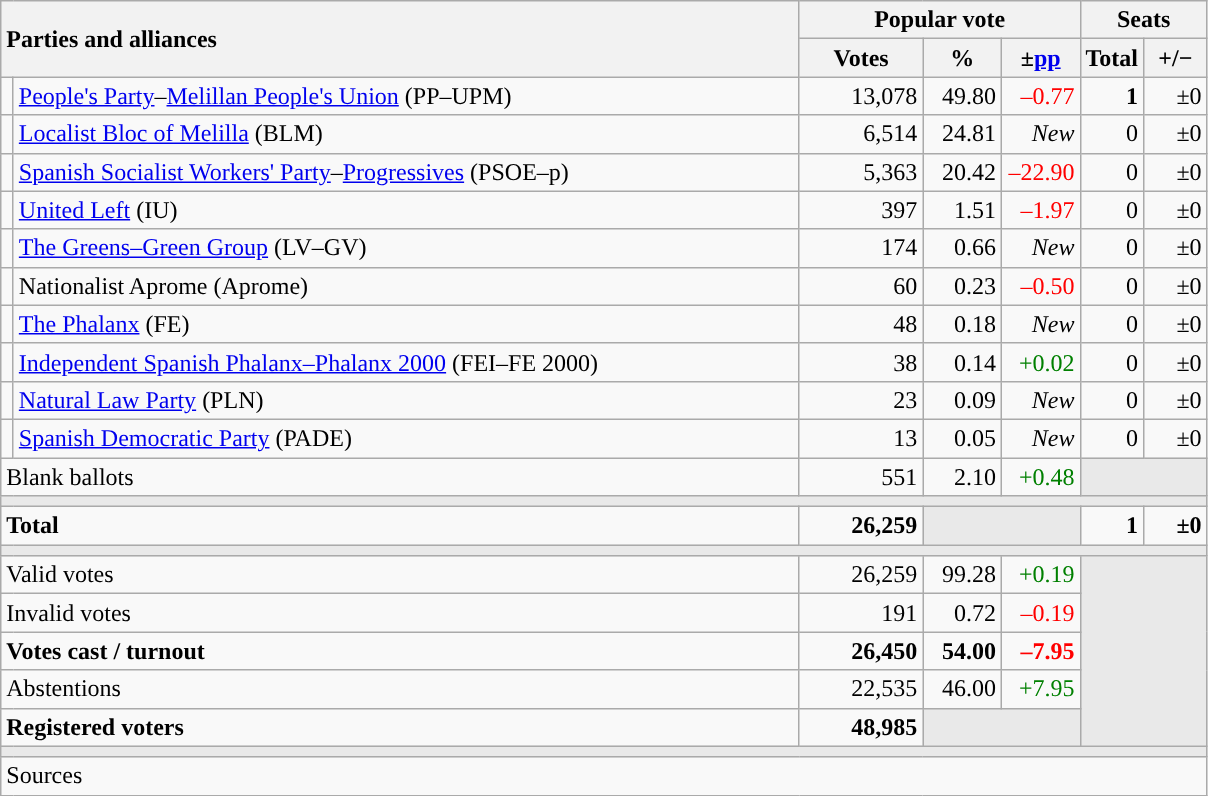<table class="wikitable" style="text-align:right;">
<tr>
<th style="text-align:left;" rowspan="2" colspan="2" width="525">Parties and alliances</th>
<th colspan="3">Popular vote</th>
<th colspan="2">Seats</th>
</tr>
<tr>
<th width="75">Votes</th>
<th width="45">%</th>
<th width="45">±<a href='#'>pp</a></th>
<th width="35">Total</th>
<th width="35">+/−</th>
</tr>
<tr>
<td width="1" style="color:inherit;background:"></td>
<td align="left"><a href='#'>People's Party</a>–<a href='#'>Melillan People's Union</a> (PP–UPM)</td>
<td>13,078</td>
<td>49.80</td>
<td style="color:red;">–0.77</td>
<td><strong>1</strong></td>
<td>±0</td>
</tr>
<tr>
<td style="color:inherit;background:"></td>
<td align="left"><a href='#'>Localist Bloc of Melilla</a> (BLM)</td>
<td>6,514</td>
<td>24.81</td>
<td><em>New</em></td>
<td>0</td>
<td>±0</td>
</tr>
<tr>
<td style="color:inherit;background:"></td>
<td align="left"><a href='#'>Spanish Socialist Workers' Party</a>–<a href='#'>Progressives</a> (PSOE–p)</td>
<td>5,363</td>
<td>20.42</td>
<td style="color:red;">–22.90</td>
<td>0</td>
<td>±0</td>
</tr>
<tr>
<td style="color:inherit;background:"></td>
<td align="left"><a href='#'>United Left</a> (IU)</td>
<td>397</td>
<td>1.51</td>
<td style="color:red;">–1.97</td>
<td>0</td>
<td>±0</td>
</tr>
<tr>
<td style="color:inherit;background:"></td>
<td align="left"><a href='#'>The Greens–Green Group</a> (LV–GV)</td>
<td>174</td>
<td>0.66</td>
<td><em>New</em></td>
<td>0</td>
<td>±0</td>
</tr>
<tr>
<td style="color:inherit;background:"></td>
<td align="left">Nationalist Aprome (Aprome)</td>
<td>60</td>
<td>0.23</td>
<td style="color:red;">–0.50</td>
<td>0</td>
<td>±0</td>
</tr>
<tr>
<td style="color:inherit;background:"></td>
<td align="left"><a href='#'>The Phalanx</a> (FE)</td>
<td>48</td>
<td>0.18</td>
<td><em>New</em></td>
<td>0</td>
<td>±0</td>
</tr>
<tr>
<td style="color:inherit;background:"></td>
<td align="left"><a href='#'>Independent Spanish Phalanx–Phalanx 2000</a> (FEI–FE 2000)</td>
<td>38</td>
<td>0.14</td>
<td style="color:green;">+0.02</td>
<td>0</td>
<td>±0</td>
</tr>
<tr>
<td style="color:inherit;background:"></td>
<td align="left"><a href='#'>Natural Law Party</a> (PLN)</td>
<td>23</td>
<td>0.09</td>
<td><em>New</em></td>
<td>0</td>
<td>±0</td>
</tr>
<tr>
<td style="color:inherit;background:"></td>
<td align="left"><a href='#'>Spanish Democratic Party</a> (PADE)</td>
<td>13</td>
<td>0.05</td>
<td><em>New</em></td>
<td>0</td>
<td>±0</td>
</tr>
<tr>
<td align="left" colspan="2">Blank ballots</td>
<td>551</td>
<td>2.10</td>
<td style="color:green;">+0.48</td>
<td bgcolor="#E9E9E9" colspan="2"></td>
</tr>
<tr>
<td colspan="7" bgcolor="#E9E9E9"></td>
</tr>
<tr style="font-weight:bold;">
<td align="left" colspan="2">Total</td>
<td>26,259</td>
<td bgcolor="#E9E9E9" colspan="2"></td>
<td>1</td>
<td>±0</td>
</tr>
<tr>
<td colspan="7" bgcolor="#E9E9E9"></td>
</tr>
<tr>
<td align="left" colspan="2">Valid votes</td>
<td>26,259</td>
<td>99.28</td>
<td style="color:green;">+0.19</td>
<td bgcolor="#E9E9E9" colspan="2" rowspan="5"></td>
</tr>
<tr>
<td align="left" colspan="2">Invalid votes</td>
<td>191</td>
<td>0.72</td>
<td style="color:red;">–0.19</td>
</tr>
<tr style="font-weight:bold;">
<td align="left" colspan="2">Votes cast / turnout</td>
<td>26,450</td>
<td>54.00</td>
<td style="color:red;">–7.95</td>
</tr>
<tr>
<td align="left" colspan="2">Abstentions</td>
<td>22,535</td>
<td>46.00</td>
<td style="color:green;">+7.95</td>
</tr>
<tr style="font-weight:bold;">
<td align="left" colspan="2">Registered voters</td>
<td>48,985</td>
<td bgcolor="#E9E9E9" colspan="2"></td>
</tr>
<tr>
<td colspan="7" bgcolor="#E9E9E9"></td>
</tr>
<tr>
<td align="left" colspan="7">Sources</td>
</tr>
</table>
